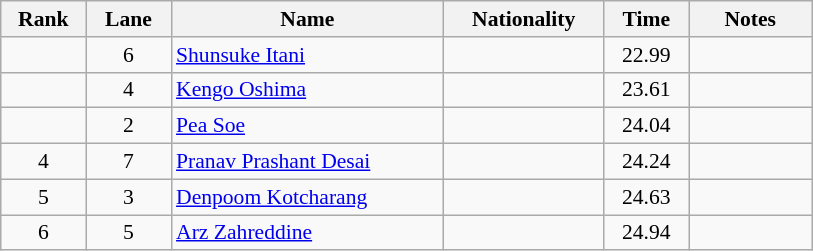<table class="wikitable sortable" style="font-size:90%; text-align:center">
<tr>
<th width="50">Rank</th>
<th width="50">Lane</th>
<th width="175">Name</th>
<th width="100">Nationality</th>
<th width="50">Time</th>
<th width="75">Notes</th>
</tr>
<tr>
<td></td>
<td>6</td>
<td align="left"><a href='#'>Shunsuke Itani</a></td>
<td align="left"></td>
<td>22.99</td>
<td></td>
</tr>
<tr>
<td></td>
<td>4</td>
<td align="left"><a href='#'>Kengo Oshima</a></td>
<td align="left"></td>
<td>23.61</td>
<td></td>
</tr>
<tr>
<td></td>
<td>2</td>
<td align="left"><a href='#'>Pea Soe</a></td>
<td align="left"></td>
<td>24.04</td>
<td></td>
</tr>
<tr>
<td>4</td>
<td>7</td>
<td align="left"><a href='#'>Pranav Prashant Desai</a></td>
<td align="left"></td>
<td>24.24</td>
<td></td>
</tr>
<tr>
<td>5</td>
<td>3</td>
<td align="left"><a href='#'>Denpoom Kotcharang</a></td>
<td align="left"></td>
<td>24.63</td>
<td></td>
</tr>
<tr>
<td>6</td>
<td>5</td>
<td align="left"><a href='#'>Arz Zahreddine</a></td>
<td align="left"></td>
<td>24.94</td>
<td></td>
</tr>
</table>
